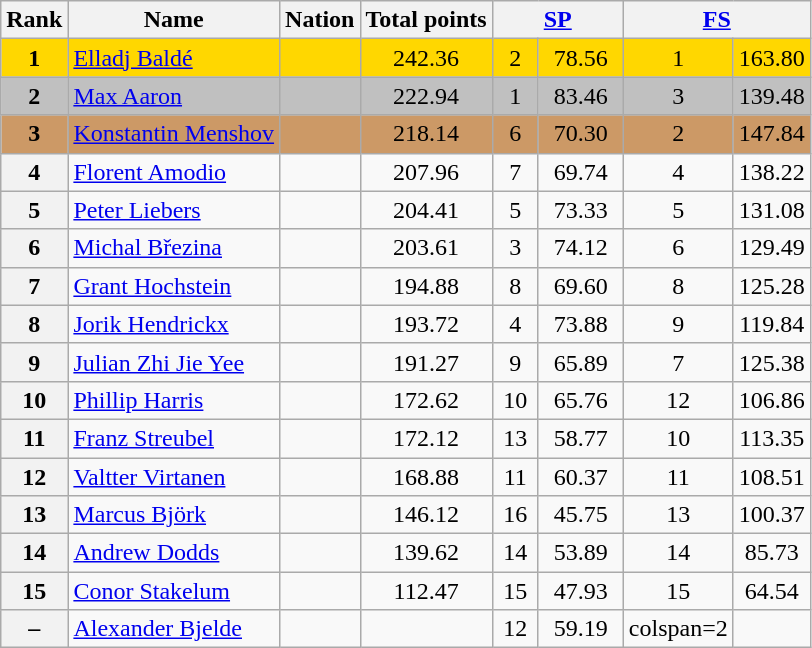<table class="wikitable sortable">
<tr>
<th>Rank</th>
<th>Name</th>
<th>Nation</th>
<th>Total points</th>
<th colspan="2" width="80px"><a href='#'>SP</a></th>
<th colspan="2" width="80px"><a href='#'>FS</a></th>
</tr>
<tr bgcolor="gold">
<td align="center"><strong>1</strong></td>
<td><a href='#'>Elladj Baldé</a></td>
<td></td>
<td align="center">242.36</td>
<td align="center">2</td>
<td align="center">78.56</td>
<td align="center">1</td>
<td align="center">163.80</td>
</tr>
<tr bgcolor="silver">
<td align="center"><strong>2</strong></td>
<td><a href='#'>Max Aaron</a></td>
<td></td>
<td align="center">222.94</td>
<td align="center">1</td>
<td align="center">83.46</td>
<td align="center">3</td>
<td align="center">139.48</td>
</tr>
<tr bgcolor="cc9966">
<td align="center"><strong>3</strong></td>
<td><a href='#'>Konstantin Menshov</a></td>
<td></td>
<td align="center">218.14</td>
<td align="center">6</td>
<td align="center">70.30</td>
<td align="center">2</td>
<td align="center">147.84</td>
</tr>
<tr>
<th>4</th>
<td><a href='#'>Florent Amodio</a></td>
<td></td>
<td align="center">207.96</td>
<td align="center">7</td>
<td align="center">69.74</td>
<td align="center">4</td>
<td align="center">138.22</td>
</tr>
<tr>
<th>5</th>
<td><a href='#'>Peter Liebers</a></td>
<td></td>
<td align="center">204.41</td>
<td align="center">5</td>
<td align="center">73.33</td>
<td align="center">5</td>
<td align="center">131.08</td>
</tr>
<tr>
<th>6</th>
<td><a href='#'>Michal Březina</a></td>
<td></td>
<td align="center">203.61</td>
<td align="center">3</td>
<td align="center">74.12</td>
<td align="center">6</td>
<td align="center">129.49</td>
</tr>
<tr>
<th>7</th>
<td><a href='#'>Grant Hochstein</a></td>
<td></td>
<td align="center">194.88</td>
<td align="center">8</td>
<td align="center">69.60</td>
<td align="center">8</td>
<td align="center">125.28</td>
</tr>
<tr>
<th>8</th>
<td><a href='#'>Jorik Hendrickx</a></td>
<td></td>
<td align="center">193.72</td>
<td align="center">4</td>
<td align="center">73.88</td>
<td align="center">9</td>
<td align="center">119.84</td>
</tr>
<tr>
<th>9</th>
<td><a href='#'>Julian Zhi Jie Yee</a></td>
<td></td>
<td align="center">191.27</td>
<td align="center">9</td>
<td align="center">65.89</td>
<td align="center">7</td>
<td align="center">125.38</td>
</tr>
<tr>
<th>10</th>
<td><a href='#'>Phillip Harris</a></td>
<td></td>
<td align="center">172.62</td>
<td align="center">10</td>
<td align="center">65.76</td>
<td align="center">12</td>
<td align="center">106.86</td>
</tr>
<tr>
<th>11</th>
<td><a href='#'>Franz Streubel</a></td>
<td></td>
<td align="center">172.12</td>
<td align="center">13</td>
<td align="center">58.77</td>
<td align="center">10</td>
<td align="center">113.35</td>
</tr>
<tr>
<th>12</th>
<td><a href='#'>Valtter Virtanen</a></td>
<td></td>
<td align="center">168.88</td>
<td align="center">11</td>
<td align="center">60.37</td>
<td align="center">11</td>
<td align="center">108.51</td>
</tr>
<tr>
<th>13</th>
<td><a href='#'>Marcus Björk</a></td>
<td></td>
<td align="center">146.12</td>
<td align="center">16</td>
<td align="center">45.75</td>
<td align="center">13</td>
<td align="center">100.37</td>
</tr>
<tr>
<th>14</th>
<td><a href='#'>Andrew Dodds</a></td>
<td></td>
<td align="center">139.62</td>
<td align="center">14</td>
<td align="center">53.89</td>
<td align="center">14</td>
<td align="center">85.73</td>
</tr>
<tr>
<th>15</th>
<td><a href='#'>Conor Stakelum</a></td>
<td></td>
<td align="center">112.47</td>
<td align="center">15</td>
<td align="center">47.93</td>
<td align="center">15</td>
<td align="center">64.54</td>
</tr>
<tr>
<th>–</th>
<td><a href='#'>Alexander Bjelde</a></td>
<td></td>
<td></td>
<td align="center">12</td>
<td align="center">59.19</td>
<td>colspan=2 </td>
</tr>
</table>
